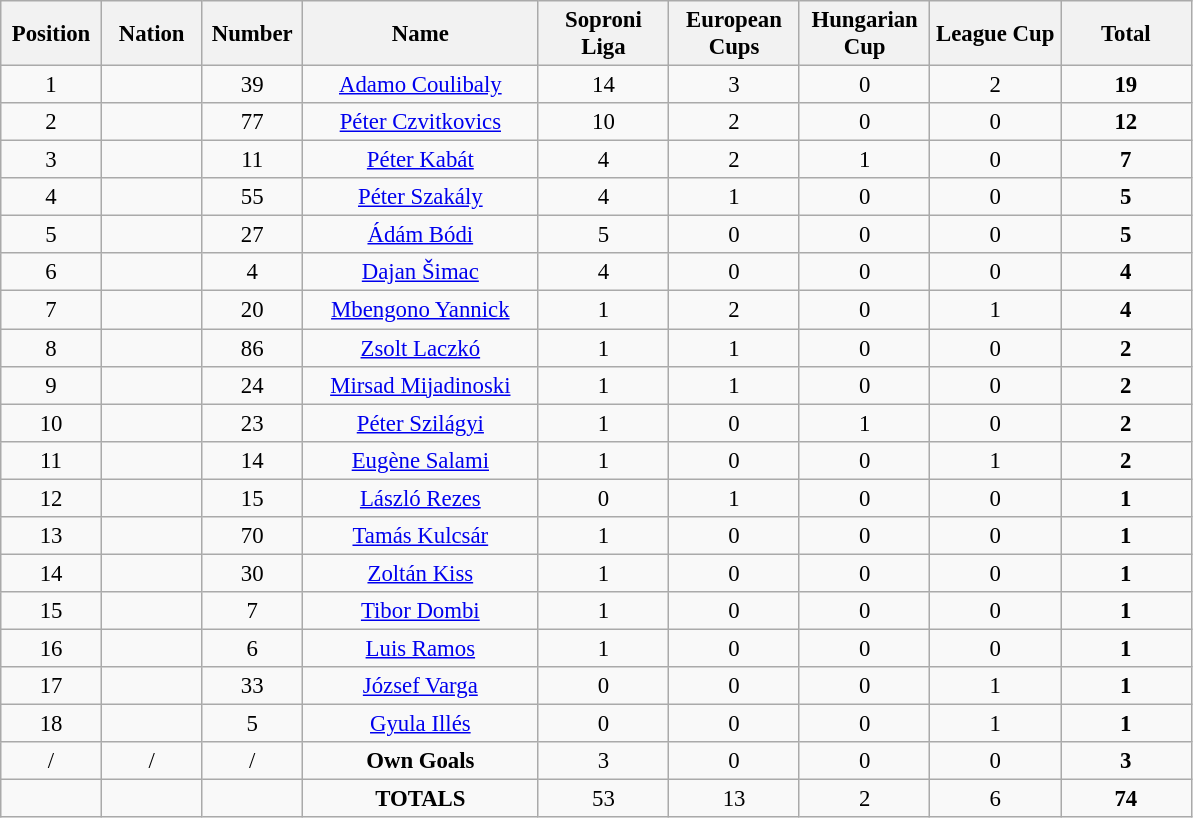<table class="wikitable" style="font-size: 95%; text-align: center;">
<tr>
<th width=60>Position</th>
<th width=60>Nation</th>
<th width=60>Number</th>
<th width=150>Name</th>
<th width=80>Soproni Liga</th>
<th width=80>European Cups</th>
<th width=80>Hungarian Cup</th>
<th width=80>League Cup</th>
<th width=80>Total</th>
</tr>
<tr>
<td>1</td>
<td> </td>
<td>39</td>
<td><a href='#'>Adamo Coulibaly</a></td>
<td>14</td>
<td>3</td>
<td>0</td>
<td>2</td>
<td><strong>19</strong></td>
</tr>
<tr>
<td>2</td>
<td></td>
<td>77</td>
<td><a href='#'>Péter Czvitkovics</a></td>
<td>10</td>
<td>2</td>
<td>0</td>
<td>0</td>
<td><strong>12</strong></td>
</tr>
<tr>
<td>3</td>
<td></td>
<td>11</td>
<td><a href='#'>Péter Kabát</a></td>
<td>4</td>
<td>2</td>
<td>1</td>
<td>0</td>
<td><strong>7</strong></td>
</tr>
<tr>
<td>4</td>
<td></td>
<td>55</td>
<td><a href='#'>Péter Szakály</a></td>
<td>4</td>
<td>1</td>
<td>0</td>
<td>0</td>
<td><strong>5</strong></td>
</tr>
<tr>
<td>5</td>
<td></td>
<td>27</td>
<td><a href='#'>Ádám Bódi</a></td>
<td>5</td>
<td>0</td>
<td>0</td>
<td>0</td>
<td><strong>5</strong></td>
</tr>
<tr>
<td>6</td>
<td> </td>
<td>4</td>
<td><a href='#'>Dajan Šimac</a></td>
<td>4</td>
<td>0</td>
<td>0</td>
<td>0</td>
<td><strong>4</strong></td>
</tr>
<tr>
<td>7</td>
<td></td>
<td>20</td>
<td><a href='#'>Mbengono Yannick</a></td>
<td>1</td>
<td>2</td>
<td>0</td>
<td>1</td>
<td><strong>4</strong></td>
</tr>
<tr>
<td>8</td>
<td></td>
<td>86</td>
<td><a href='#'>Zsolt Laczkó</a></td>
<td>1</td>
<td>1</td>
<td>0</td>
<td>0</td>
<td><strong>2</strong></td>
</tr>
<tr>
<td>9</td>
<td> </td>
<td>24</td>
<td><a href='#'>Mirsad Mijadinoski</a></td>
<td>1</td>
<td>1</td>
<td>0</td>
<td>0</td>
<td><strong>2</strong></td>
</tr>
<tr>
<td>10</td>
<td></td>
<td>23</td>
<td><a href='#'>Péter Szilágyi</a></td>
<td>1</td>
<td>0</td>
<td>1</td>
<td>0</td>
<td><strong>2</strong></td>
</tr>
<tr>
<td>11</td>
<td></td>
<td>14</td>
<td><a href='#'>Eugène Salami</a></td>
<td>1</td>
<td>0</td>
<td>0</td>
<td>1</td>
<td><strong>2</strong></td>
</tr>
<tr>
<td>12</td>
<td></td>
<td>15</td>
<td><a href='#'>László Rezes</a></td>
<td>0</td>
<td>1</td>
<td>0</td>
<td>0</td>
<td><strong>1</strong></td>
</tr>
<tr>
<td>13</td>
<td></td>
<td>70</td>
<td><a href='#'>Tamás Kulcsár</a></td>
<td>1</td>
<td>0</td>
<td>0</td>
<td>0</td>
<td><strong>1</strong></td>
</tr>
<tr>
<td>14</td>
<td></td>
<td>30</td>
<td><a href='#'>Zoltán Kiss</a></td>
<td>1</td>
<td>0</td>
<td>0</td>
<td>0</td>
<td><strong>1</strong></td>
</tr>
<tr>
<td>15</td>
<td></td>
<td>7</td>
<td><a href='#'>Tibor Dombi</a></td>
<td>1</td>
<td>0</td>
<td>0</td>
<td>0</td>
<td><strong>1</strong></td>
</tr>
<tr>
<td>16</td>
<td></td>
<td>6</td>
<td><a href='#'>Luis Ramos</a></td>
<td>1</td>
<td>0</td>
<td>0</td>
<td>0</td>
<td><strong>1</strong></td>
</tr>
<tr>
<td>17</td>
<td></td>
<td>33</td>
<td><a href='#'>József Varga</a></td>
<td>0</td>
<td>0</td>
<td>0</td>
<td>1</td>
<td><strong>1</strong></td>
</tr>
<tr>
<td>18</td>
<td></td>
<td>5</td>
<td><a href='#'>Gyula Illés</a></td>
<td>0</td>
<td>0</td>
<td>0</td>
<td>1</td>
<td><strong>1</strong></td>
</tr>
<tr>
<td>/</td>
<td>/</td>
<td>/</td>
<td><strong>Own Goals</strong></td>
<td>3</td>
<td>0</td>
<td>0</td>
<td>0</td>
<td><strong>3</strong></td>
</tr>
<tr>
<td></td>
<td></td>
<td></td>
<td><strong>TOTALS</strong></td>
<td>53</td>
<td>13</td>
<td>2</td>
<td>6</td>
<td><strong>74</strong></td>
</tr>
</table>
